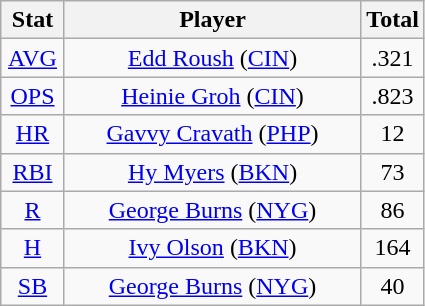<table class="wikitable" style="text-align:center;">
<tr>
<th style="width:15%;">Stat</th>
<th>Player</th>
<th style="width:15%;">Total</th>
</tr>
<tr>
<td><a href='#'>AVG</a></td>
<td><a href='#'>Edd Roush</a> (<a href='#'>CIN</a>)</td>
<td>.321</td>
</tr>
<tr>
<td><a href='#'>OPS</a></td>
<td><a href='#'>Heinie Groh</a> (<a href='#'>CIN</a>)</td>
<td>.823</td>
</tr>
<tr>
<td><a href='#'>HR</a></td>
<td><a href='#'>Gavvy Cravath</a> (<a href='#'>PHP</a>)</td>
<td>12</td>
</tr>
<tr>
<td><a href='#'>RBI</a></td>
<td><a href='#'>Hy Myers</a> (<a href='#'>BKN</a>)</td>
<td>73</td>
</tr>
<tr>
<td><a href='#'>R</a></td>
<td><a href='#'>George Burns</a> (<a href='#'>NYG</a>)</td>
<td>86</td>
</tr>
<tr>
<td><a href='#'>H</a></td>
<td><a href='#'>Ivy Olson</a> (<a href='#'>BKN</a>)</td>
<td>164</td>
</tr>
<tr>
<td><a href='#'>SB</a></td>
<td><a href='#'>George Burns</a> (<a href='#'>NYG</a>)</td>
<td>40</td>
</tr>
</table>
